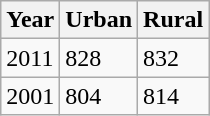<table class="wikitable sortable">
<tr>
<th>Year</th>
<th>Urban</th>
<th>Rural</th>
</tr>
<tr>
<td>2011</td>
<td>828</td>
<td>832</td>
</tr>
<tr>
<td>2001</td>
<td>804</td>
<td>814</td>
</tr>
</table>
